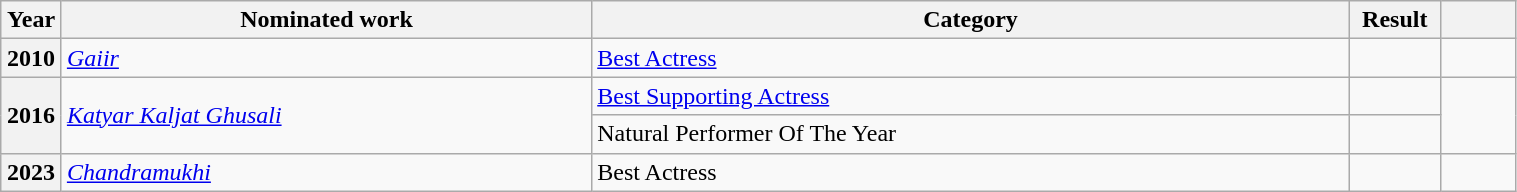<table class="wikitable plainrowheaders" style="width:80%;">
<tr>
<th scope="col" style="width:4%;">Year</th>
<th scope="col" style="width:35%;">Nominated work</th>
<th scope="col" style="width:50%;">Category</th>
<th scope="col" style="width:6%;">Result</th>
<th scope="col" style="width:6%;"></th>
</tr>
<tr>
<th scope="row">2010</th>
<td><em><a href='#'>Gaiir</a></em></td>
<td><a href='#'>Best Actress</a></td>
<td></td>
<td></td>
</tr>
<tr>
<th rowspan="2" scope="row">2016</th>
<td rowspan="2"><em><a href='#'>Katyar Kaljat Ghusali</a></em></td>
<td><a href='#'>Best Supporting Actress</a></td>
<td></td>
<td rowspan="2" style="text-align:center;"></td>
</tr>
<tr>
<td>Natural Performer Of The Year</td>
<td></td>
</tr>
<tr>
<th scope="row">2023</th>
<td><em><a href='#'>Chandramukhi</a></em></td>
<td>Best Actress</td>
<td></td>
<td style="text-align:center;"></td>
</tr>
</table>
